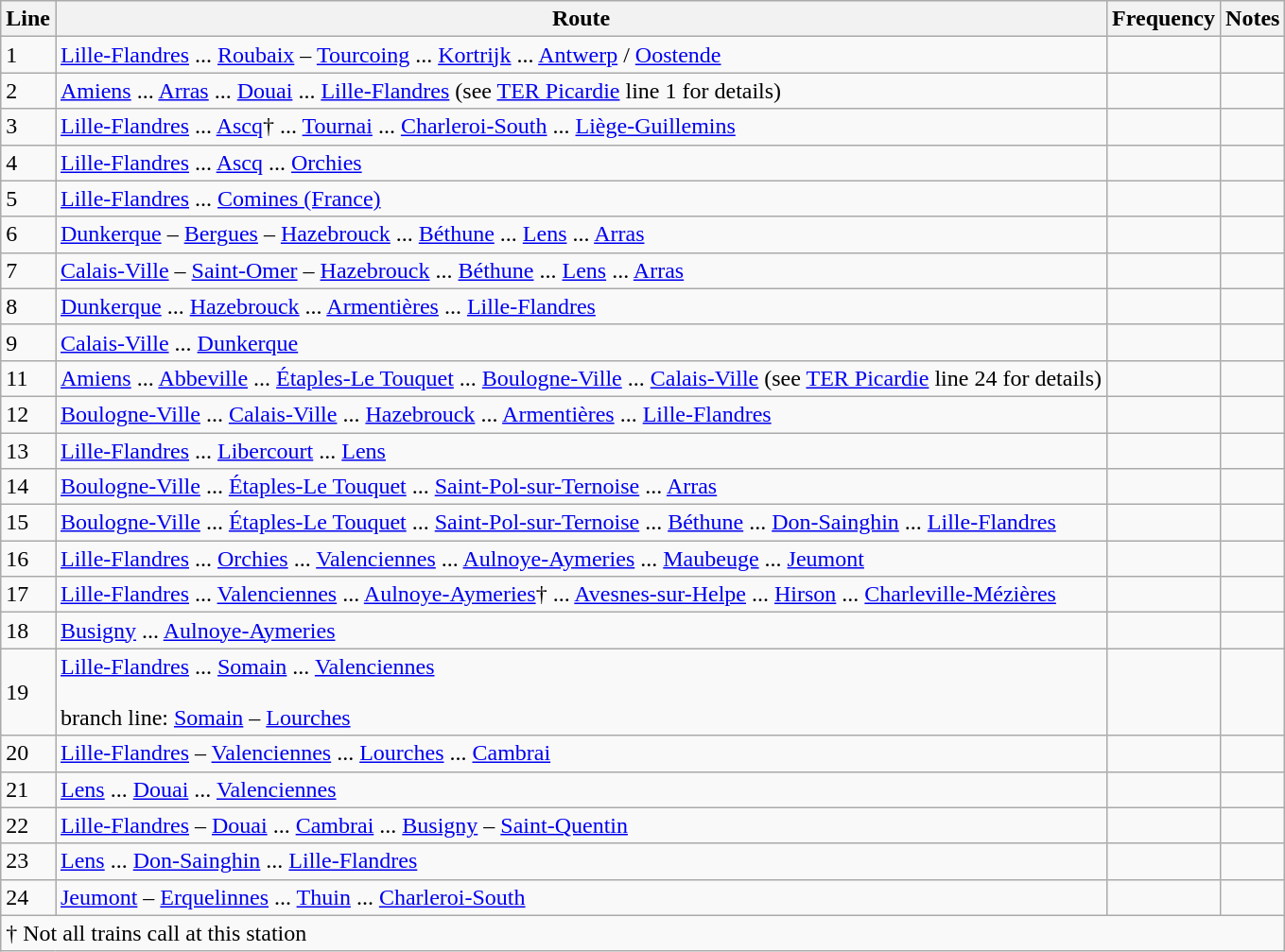<table class="wikitable vatop">
<tr>
<th>Line</th>
<th>Route</th>
<th>Frequency</th>
<th>Notes</th>
</tr>
<tr>
<td>1</td>
<td><a href='#'>Lille-Flandres</a> ... <a href='#'>Roubaix</a> – <a href='#'>Tourcoing</a> ... <a href='#'>Kortrijk</a> ... <a href='#'>Antwerp</a> / <a href='#'>Oostende</a></td>
<td></td>
<td></td>
</tr>
<tr>
<td>2</td>
<td><a href='#'>Amiens</a> ... <a href='#'>Arras</a> ... <a href='#'>Douai</a> ... <a href='#'>Lille-Flandres</a> (see <a href='#'>TER Picardie</a> line 1 for details)</td>
<td></td>
<td></td>
</tr>
<tr>
<td>3</td>
<td><a href='#'>Lille-Flandres</a> ... <a href='#'>Ascq</a>† ... <a href='#'>Tournai</a> ... <a href='#'>Charleroi-South</a> ... <a href='#'>Liège-Guillemins</a></td>
<td></td>
<td></td>
</tr>
<tr>
<td>4</td>
<td><a href='#'>Lille-Flandres</a> ... <a href='#'>Ascq</a> ... <a href='#'>Orchies</a></td>
<td></td>
<td></td>
</tr>
<tr>
<td>5</td>
<td><a href='#'>Lille-Flandres</a> ... <a href='#'>Comines (France)</a></td>
<td></td>
<td></td>
</tr>
<tr>
<td>6</td>
<td><a href='#'>Dunkerque</a> – <a href='#'>Bergues</a> – <a href='#'>Hazebrouck</a> ... <a href='#'>Béthune</a> ... <a href='#'>Lens</a> ... <a href='#'>Arras</a></td>
<td></td>
<td></td>
</tr>
<tr>
<td>7</td>
<td><a href='#'>Calais-Ville</a> – <a href='#'>Saint-Omer</a> – <a href='#'>Hazebrouck</a> ... <a href='#'>Béthune</a> ... <a href='#'>Lens</a> ... <a href='#'>Arras</a></td>
<td></td>
<td></td>
</tr>
<tr>
<td>8</td>
<td><a href='#'>Dunkerque</a> ... <a href='#'>Hazebrouck</a> ... <a href='#'>Armentières</a> ... <a href='#'>Lille-Flandres</a></td>
<td></td>
<td></td>
</tr>
<tr>
<td>9</td>
<td><a href='#'>Calais-Ville</a> ... <a href='#'>Dunkerque</a></td>
<td></td>
<td></td>
</tr>
<tr>
<td>11</td>
<td><a href='#'>Amiens</a> ... <a href='#'>Abbeville</a> ... <a href='#'>Étaples-Le Touquet</a> ... <a href='#'>Boulogne-Ville</a> ... <a href='#'>Calais-Ville</a> (see <a href='#'>TER Picardie</a> line 24 for details)</td>
<td></td>
<td></td>
</tr>
<tr>
<td>12</td>
<td><a href='#'>Boulogne-Ville</a> ... <a href='#'>Calais-Ville</a> ... <a href='#'>Hazebrouck</a> ... <a href='#'>Armentières</a> ... <a href='#'>Lille-Flandres</a></td>
<td></td>
<td></td>
</tr>
<tr>
<td>13</td>
<td><a href='#'>Lille-Flandres</a> ... <a href='#'>Libercourt</a> ... <a href='#'>Lens</a></td>
<td></td>
<td></td>
</tr>
<tr>
<td>14</td>
<td><a href='#'>Boulogne-Ville</a> ... <a href='#'>Étaples-Le Touquet</a> ... <a href='#'>Saint-Pol-sur-Ternoise</a> ... <a href='#'>Arras</a></td>
<td></td>
<td></td>
</tr>
<tr>
<td>15</td>
<td><a href='#'>Boulogne-Ville</a> ... <a href='#'>Étaples-Le Touquet</a> ... <a href='#'>Saint-Pol-sur-Ternoise</a> ... <a href='#'>Béthune</a> ... <a href='#'>Don-Sainghin</a> ... <a href='#'>Lille-Flandres</a></td>
<td></td>
<td></td>
</tr>
<tr>
<td>16</td>
<td><a href='#'>Lille-Flandres</a> ... <a href='#'>Orchies</a> ... <a href='#'>Valenciennes</a> ... <a href='#'>Aulnoye-Aymeries</a> ... <a href='#'>Maubeuge</a> ... <a href='#'>Jeumont</a></td>
<td></td>
<td></td>
</tr>
<tr>
<td>17</td>
<td><a href='#'>Lille-Flandres</a> ... <a href='#'>Valenciennes</a> ... <a href='#'>Aulnoye-Aymeries</a>† ... <a href='#'>Avesnes-sur-Helpe</a> ... <a href='#'>Hirson</a> ... <a href='#'>Charleville-Mézières</a></td>
<td></td>
<td></td>
</tr>
<tr>
<td>18</td>
<td><a href='#'>Busigny</a> ... <a href='#'>Aulnoye-Aymeries</a></td>
<td></td>
<td></td>
</tr>
<tr>
<td>19</td>
<td><a href='#'>Lille-Flandres</a> ... <a href='#'>Somain</a> ... <a href='#'>Valenciennes</a><br><br>branch line: <a href='#'>Somain</a> – <a href='#'>Lourches</a></td>
<td></td>
<td></td>
</tr>
<tr>
<td>20</td>
<td><a href='#'>Lille-Flandres</a> – <a href='#'>Valenciennes</a> ... <a href='#'>Lourches</a> ... <a href='#'>Cambrai</a></td>
<td></td>
<td></td>
</tr>
<tr>
<td>21</td>
<td><a href='#'>Lens</a> ... <a href='#'>Douai</a> ... <a href='#'>Valenciennes</a></td>
<td></td>
<td></td>
</tr>
<tr>
<td>22</td>
<td><a href='#'>Lille-Flandres</a> – <a href='#'>Douai</a> ... <a href='#'>Cambrai</a> ... <a href='#'>Busigny</a> – <a href='#'>Saint-Quentin</a></td>
<td></td>
<td></td>
</tr>
<tr>
<td>23</td>
<td><a href='#'>Lens</a> ... <a href='#'>Don-Sainghin</a> ... <a href='#'>Lille-Flandres</a></td>
<td></td>
<td></td>
</tr>
<tr>
<td>24</td>
<td><a href='#'>Jeumont</a> – <a href='#'>Erquelinnes</a> ... <a href='#'>Thuin</a> ... <a href='#'>Charleroi-South</a></td>
<td></td>
<td></td>
</tr>
<tr>
<td colspan=4>† Not all trains call at this station</td>
</tr>
</table>
